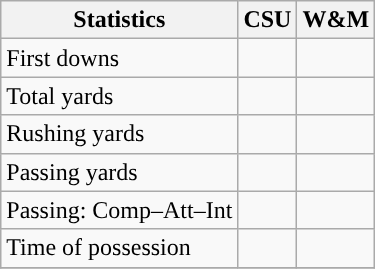<table class="wikitable" style="float: left;">
<tr>
<th>Statistics</th>
<th>CSU</th>
<th>W&M</th>
</tr>
<tr>
<td>First downs</td>
<td></td>
<td></td>
</tr>
<tr>
<td>Total yards</td>
<td></td>
<td></td>
</tr>
<tr>
<td>Rushing yards</td>
<td></td>
<td></td>
</tr>
<tr>
<td>Passing yards</td>
<td></td>
<td></td>
</tr>
<tr>
<td>Passing: Comp–Att–Int</td>
<td></td>
<td></td>
</tr>
<tr>
<td>Time of possession</td>
<td></td>
<td></td>
</tr>
<tr>
</tr>
</table>
